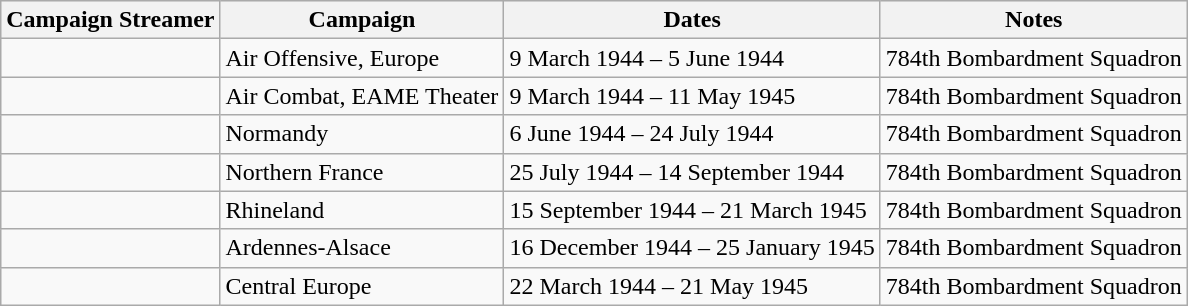<table class="wikitable">
<tr style="background:#efefef;">
<th>Campaign Streamer</th>
<th>Campaign</th>
<th>Dates</th>
<th>Notes</th>
</tr>
<tr>
<td></td>
<td>Air Offensive, Europe</td>
<td>9 March 1944 – 5 June 1944</td>
<td>784th Bombardment Squadron</td>
</tr>
<tr>
<td></td>
<td>Air Combat, EAME Theater</td>
<td>9 March 1944 – 11 May 1945</td>
<td>784th Bombardment Squadron</td>
</tr>
<tr>
<td></td>
<td>Normandy</td>
<td>6 June 1944 – 24 July 1944</td>
<td>784th Bombardment Squadron</td>
</tr>
<tr>
<td></td>
<td>Northern France</td>
<td>25 July 1944 – 14 September 1944</td>
<td>784th Bombardment Squadron</td>
</tr>
<tr>
<td></td>
<td>Rhineland</td>
<td>15 September 1944 – 21 March 1945</td>
<td>784th Bombardment Squadron</td>
</tr>
<tr>
<td></td>
<td>Ardennes-Alsace</td>
<td>16 December 1944 – 25 January 1945</td>
<td>784th Bombardment Squadron</td>
</tr>
<tr>
<td></td>
<td>Central Europe</td>
<td>22 March 1944 – 21 May 1945</td>
<td>784th Bombardment Squadron</td>
</tr>
</table>
